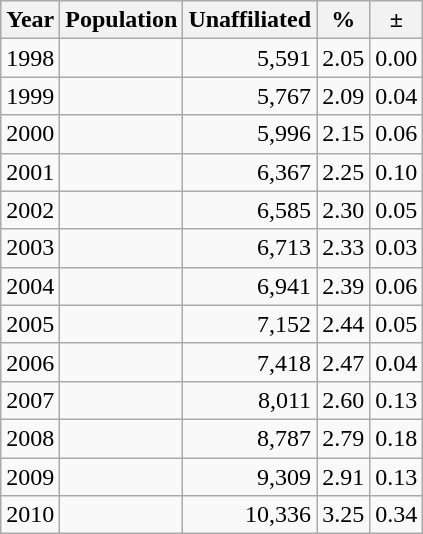<table class="wikitable" style="text-align: right;">
<tr>
<th>Year</th>
<th>Population</th>
<th>Unaffiliated</th>
<th>%</th>
<th>±</th>
</tr>
<tr>
<td>1998</td>
<td></td>
<td>5,591</td>
<td>2.05</td>
<td>0.00 </td>
</tr>
<tr>
<td>1999</td>
<td></td>
<td>5,767</td>
<td>2.09</td>
<td>0.04 </td>
</tr>
<tr>
<td>2000</td>
<td></td>
<td>5,996</td>
<td>2.15</td>
<td>0.06 </td>
</tr>
<tr>
<td>2001</td>
<td></td>
<td>6,367</td>
<td>2.25</td>
<td>0.10 </td>
</tr>
<tr>
<td>2002</td>
<td></td>
<td>6,585</td>
<td>2.30</td>
<td>0.05 </td>
</tr>
<tr>
<td>2003</td>
<td></td>
<td>6,713</td>
<td>2.33</td>
<td>0.03 </td>
</tr>
<tr>
<td>2004</td>
<td></td>
<td>6,941</td>
<td>2.39</td>
<td>0.06 </td>
</tr>
<tr>
<td>2005</td>
<td></td>
<td>7,152</td>
<td>2.44</td>
<td>0.05 </td>
</tr>
<tr>
<td>2006</td>
<td></td>
<td>7,418</td>
<td>2.47</td>
<td>0.04 </td>
</tr>
<tr>
<td>2007</td>
<td></td>
<td>8,011</td>
<td>2.60</td>
<td>0.13 </td>
</tr>
<tr>
<td>2008</td>
<td></td>
<td>8,787</td>
<td>2.79</td>
<td>0.18 </td>
</tr>
<tr>
<td>2009</td>
<td></td>
<td>9,309</td>
<td>2.91</td>
<td>0.13 </td>
</tr>
<tr>
<td>2010</td>
<td></td>
<td>10,336</td>
<td>3.25</td>
<td>0.34 </td>
</tr>
</table>
